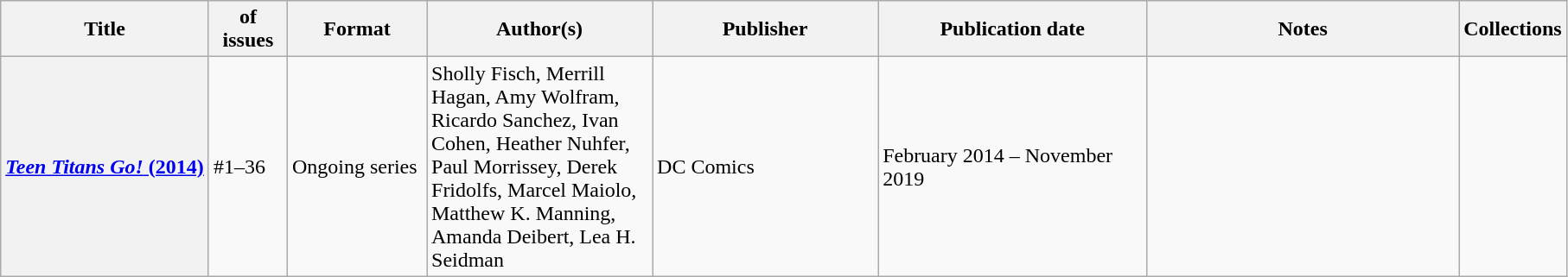<table class="wikitable">
<tr>
<th>Title</th>
<th style="width:40pt"> of issues</th>
<th style="width:75pt">Format</th>
<th style="width:125pt">Author(s)</th>
<th style="width:125pt">Publisher</th>
<th style="width:150pt">Publication date</th>
<th style="width:175pt">Notes</th>
<th>Collections</th>
</tr>
<tr>
<th><a href='#'><em>Teen Titans Go!</em> (2014)</a></th>
<td>#1–36</td>
<td>Ongoing series</td>
<td>Sholly Fisch, Merrill Hagan, Amy Wolfram, Ricardo Sanchez, Ivan Cohen, Heather Nuhfer, Paul Morrissey, Derek Fridolfs, Marcel Maiolo, Matthew K. Manning, Amanda Deibert, Lea H. Seidman</td>
<td>DC Comics</td>
<td>February 2014 – November 2019</td>
<td></td>
<td></td>
</tr>
</table>
